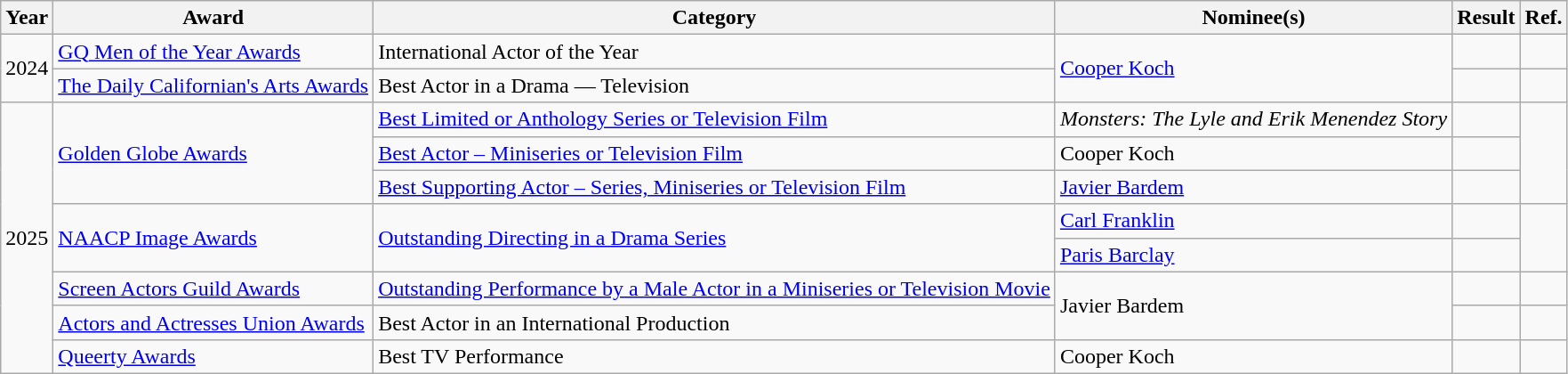<table class="wikitable plainrowheaders sortable">
<tr>
<th>Year</th>
<th scope="col">Award</th>
<th scope="col">Category</th>
<th scope="col">Nominee(s)</th>
<th scope="col">Result</th>
<th scope="col">Ref.</th>
</tr>
<tr>
<td rowspan="2">2024</td>
<td><a href='#'>GQ Men of the Year Awards</a></td>
<td>International Actor of the Year</td>
<td rowspan="2"><a href='#'>Cooper Koch</a></td>
<td></td>
<td style="text-align:center"></td>
</tr>
<tr>
<td><a href='#'>The Daily Californian's Arts Awards</a></td>
<td>Best Actor in a Drama — Television</td>
<td></td>
<td style="text-align:center"></td>
</tr>
<tr>
<td rowspan="8">2025</td>
<td rowspan="3"><a href='#'>Golden Globe Awards</a></td>
<td><a href='#'>Best Limited or Anthology Series or Television Film</a></td>
<td><em>Monsters: The Lyle and Erik Menendez Story</em></td>
<td></td>
<td rowspan="3" style="text-align:center"></td>
</tr>
<tr>
<td><a href='#'>Best Actor – Miniseries or Television Film</a></td>
<td>Cooper Koch</td>
<td></td>
</tr>
<tr>
<td><a href='#'>Best Supporting Actor – Series, Miniseries or Television Film</a></td>
<td><a href='#'>Javier Bardem</a></td>
<td></td>
</tr>
<tr>
<td rowspan="2"><a href='#'>NAACP Image Awards</a></td>
<td rowspan="2"><a href='#'>Outstanding Directing in a Drama Series</a></td>
<td><a href='#'>Carl Franklin</a></td>
<td></td>
<td rowspan="2" style="text-align:center"></td>
</tr>
<tr>
<td><a href='#'>Paris Barclay</a></td>
<td></td>
</tr>
<tr>
<td><a href='#'>Screen Actors Guild Awards</a></td>
<td><a href='#'>Outstanding Performance by a Male Actor in a Miniseries or Television Movie</a></td>
<td rowspan="2">Javier Bardem</td>
<td></td>
<td style="text-align:center"></td>
</tr>
<tr>
<td><a href='#'>Actors and Actresses Union Awards</a></td>
<td>Best Actor in an International Production</td>
<td></td>
<td></td>
</tr>
<tr>
<td><a href='#'>Queerty Awards</a></td>
<td>Best TV Performance</td>
<td>Cooper Koch</td>
<td></td>
<td style="text-align:center"></td>
</tr>
</table>
